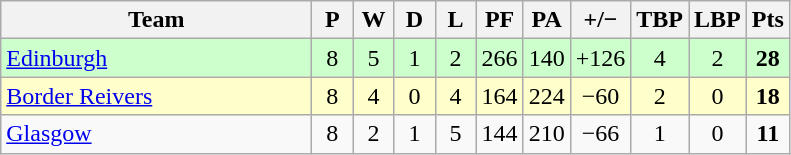<table class="wikitable" style="text-align: center;">
<tr>
<th width="200">Team</th>
<th width="20">P</th>
<th width="20">W</th>
<th width="20">D</th>
<th width="20">L</th>
<th width="20">PF</th>
<th width="20">PA</th>
<th width="25">+/−</th>
<th width="25">TBP</th>
<th width="25">LBP</th>
<th width="20">Pts</th>
</tr>
<tr bgcolor="#ccffcc">
<td align="left"><a href='#'>Edinburgh</a></td>
<td>8</td>
<td>5</td>
<td>1</td>
<td>2</td>
<td>266</td>
<td>140</td>
<td>+126</td>
<td>4</td>
<td>2</td>
<td><strong>28</strong></td>
</tr>
<tr bgcolor="#ffffcc">
<td align="left"><a href='#'>Border Reivers</a></td>
<td>8</td>
<td>4</td>
<td>0</td>
<td>4</td>
<td>164</td>
<td>224</td>
<td>−60</td>
<td>2</td>
<td>0</td>
<td><strong>18</strong></td>
</tr>
<tr>
<td align="left"><a href='#'>Glasgow</a></td>
<td>8</td>
<td>2</td>
<td>1</td>
<td>5</td>
<td>144</td>
<td>210</td>
<td>−66</td>
<td>1</td>
<td>0</td>
<td><strong>11</strong></td>
</tr>
</table>
